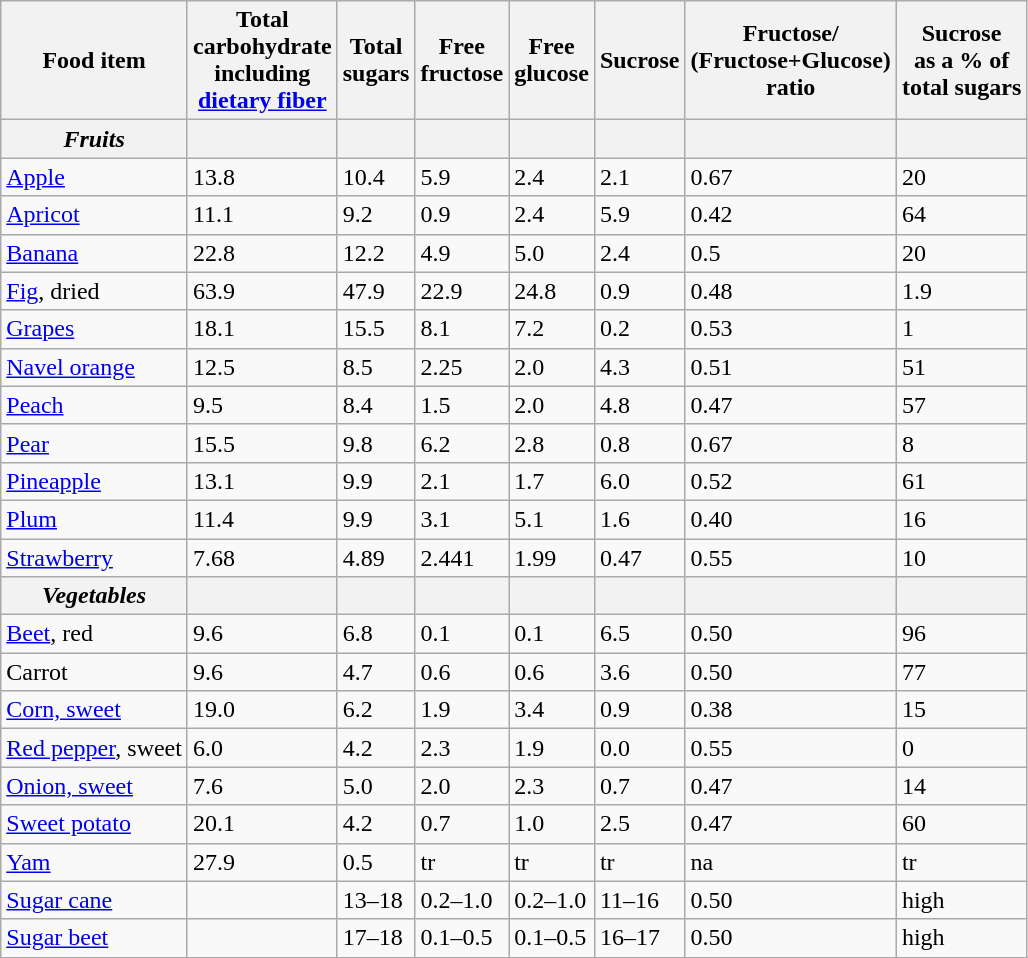<table class="wikitable sortable">
<tr>
<th>Food item</th>
<th>Total<br>carbohydrate<br>including<br><a href='#'>dietary fiber</a></th>
<th>Total<br>sugars</th>
<th>Free<br>fructose</th>
<th>Free<br>glucose</th>
<th>Sucrose</th>
<th>Fructose/<br>(Fructose+Glucose)<br>ratio</th>
<th>Sucrose<br>as a % of<br>total sugars</th>
</tr>
<tr>
<th><em>Fruits</em></th>
<th> </th>
<th> </th>
<th> </th>
<th> </th>
<th> </th>
<th> </th>
<th> </th>
</tr>
<tr>
<td><a href='#'>Apple</a></td>
<td>13.8</td>
<td>10.4</td>
<td>5.9</td>
<td>2.4</td>
<td>2.1</td>
<td>0.67</td>
<td>20</td>
</tr>
<tr>
<td><a href='#'>Apricot</a></td>
<td>11.1</td>
<td>9.2</td>
<td>0.9</td>
<td>2.4</td>
<td>5.9</td>
<td>0.42</td>
<td>64</td>
</tr>
<tr>
<td><a href='#'>Banana</a></td>
<td>22.8</td>
<td>12.2</td>
<td>4.9</td>
<td>5.0</td>
<td>2.4</td>
<td>0.5</td>
<td>20</td>
</tr>
<tr>
<td><a href='#'>Fig</a>, dried</td>
<td>63.9</td>
<td>47.9</td>
<td>22.9</td>
<td>24.8</td>
<td>0.9</td>
<td>0.48</td>
<td>1.9</td>
</tr>
<tr>
<td><a href='#'>Grapes</a></td>
<td>18.1</td>
<td>15.5</td>
<td>8.1</td>
<td>7.2</td>
<td>0.2</td>
<td>0.53</td>
<td>1</td>
</tr>
<tr>
<td><a href='#'>Navel orange</a></td>
<td>12.5</td>
<td>8.5</td>
<td>2.25</td>
<td>2.0</td>
<td>4.3</td>
<td>0.51</td>
<td>51</td>
</tr>
<tr>
<td><a href='#'>Peach</a></td>
<td>9.5</td>
<td>8.4</td>
<td>1.5</td>
<td>2.0</td>
<td>4.8</td>
<td>0.47</td>
<td>57</td>
</tr>
<tr>
<td><a href='#'>Pear</a></td>
<td>15.5</td>
<td>9.8</td>
<td>6.2</td>
<td>2.8</td>
<td>0.8</td>
<td>0.67</td>
<td>8</td>
</tr>
<tr>
<td><a href='#'>Pineapple</a></td>
<td>13.1</td>
<td>9.9</td>
<td>2.1</td>
<td>1.7</td>
<td>6.0</td>
<td>0.52</td>
<td>61</td>
</tr>
<tr>
<td><a href='#'>Plum</a></td>
<td>11.4</td>
<td>9.9</td>
<td>3.1</td>
<td>5.1</td>
<td>1.6</td>
<td>0.40</td>
<td>16</td>
</tr>
<tr>
<td><a href='#'>Strawberry</a></td>
<td>7.68</td>
<td>4.89</td>
<td>2.441</td>
<td>1.99</td>
<td>0.47</td>
<td>0.55</td>
<td>10</td>
</tr>
<tr>
<th><em>Vegetables</em></th>
<th> </th>
<th> </th>
<th> </th>
<th> </th>
<th> </th>
<th> </th>
<th> </th>
</tr>
<tr>
<td><a href='#'>Beet</a>, red</td>
<td>9.6</td>
<td>6.8</td>
<td>0.1</td>
<td>0.1</td>
<td>6.5</td>
<td>0.50</td>
<td>96</td>
</tr>
<tr>
<td>Carrot</td>
<td>9.6</td>
<td>4.7</td>
<td>0.6</td>
<td>0.6</td>
<td>3.6</td>
<td>0.50</td>
<td>77</td>
</tr>
<tr>
<td><a href='#'>Corn, sweet</a></td>
<td>19.0</td>
<td>6.2</td>
<td>1.9</td>
<td>3.4</td>
<td>0.9</td>
<td>0.38</td>
<td>15</td>
</tr>
<tr>
<td><a href='#'>Red pepper</a>, sweet</td>
<td>6.0</td>
<td>4.2</td>
<td>2.3</td>
<td>1.9</td>
<td>0.0</td>
<td>0.55</td>
<td>0</td>
</tr>
<tr>
<td><a href='#'>Onion, sweet</a></td>
<td>7.6</td>
<td>5.0</td>
<td>2.0</td>
<td>2.3</td>
<td>0.7</td>
<td>0.47</td>
<td>14</td>
</tr>
<tr>
<td><a href='#'>Sweet potato</a></td>
<td>20.1</td>
<td>4.2</td>
<td>0.7</td>
<td>1.0</td>
<td>2.5</td>
<td>0.47</td>
<td>60</td>
</tr>
<tr>
<td><a href='#'>Yam</a></td>
<td>27.9</td>
<td>0.5</td>
<td>tr</td>
<td>tr</td>
<td>tr</td>
<td>na</td>
<td>tr</td>
</tr>
<tr>
<td><a href='#'>Sugar cane</a></td>
<td></td>
<td>13–18</td>
<td>0.2–1.0</td>
<td>0.2–1.0</td>
<td>11–16</td>
<td>0.50</td>
<td>high</td>
</tr>
<tr>
<td><a href='#'>Sugar beet</a></td>
<td></td>
<td>17–18</td>
<td>0.1–0.5</td>
<td>0.1–0.5</td>
<td>16–17</td>
<td>0.50</td>
<td>high</td>
</tr>
</table>
